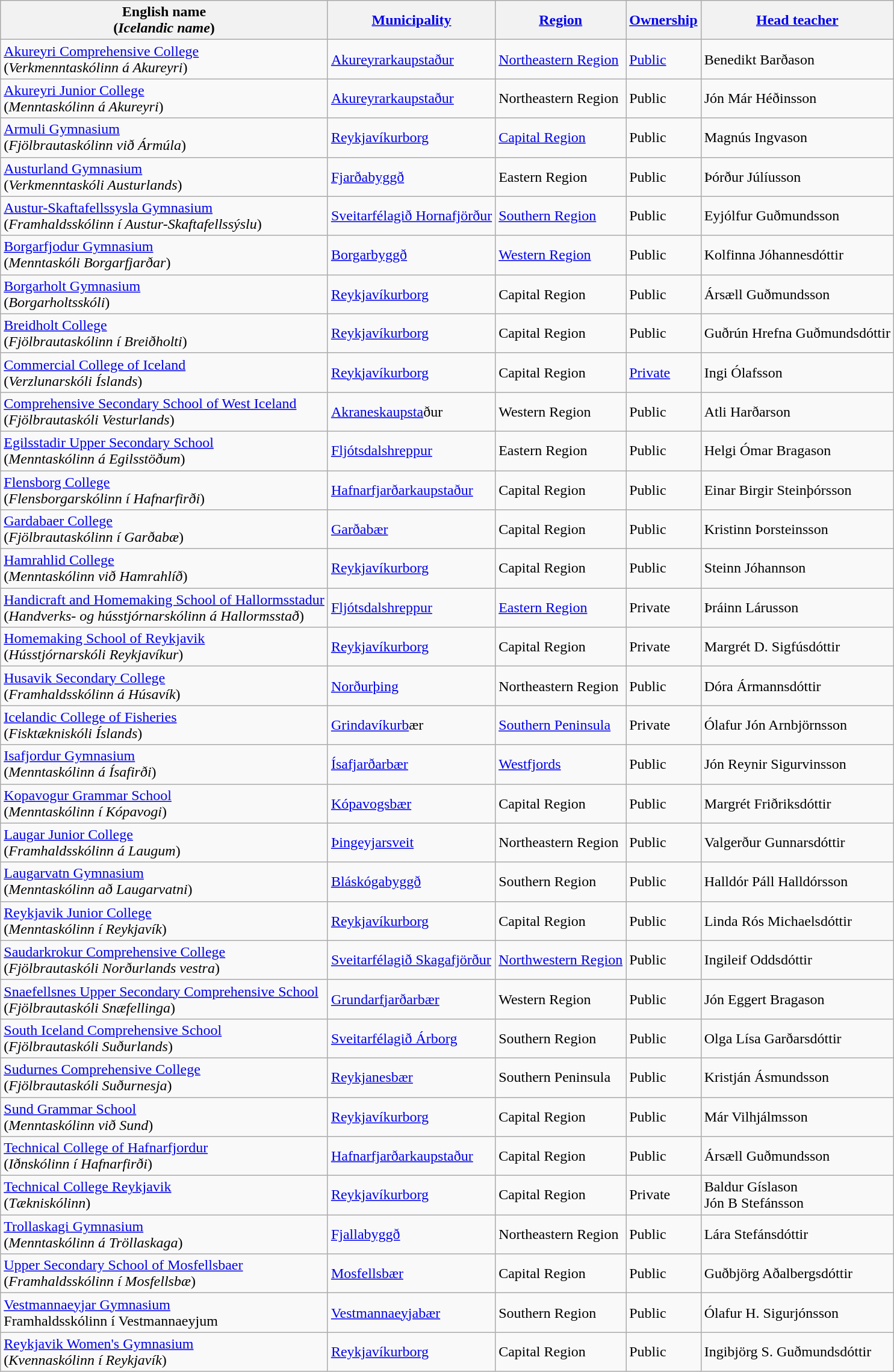<table class="sortable wikitable">
<tr>
<th>English name<br>(<em>Icelandic name</em>)</th>
<th><a href='#'>Municipality</a></th>
<th><a href='#'>Region</a></th>
<th><a href='#'>Ownership</a></th>
<th><a href='#'>Head teacher</a></th>
</tr>
<tr>
<td><a href='#'>Akureyri Comprehensive College</a><br>(<em>Verkmenntaskólinn á Akureyri</em>)</td>
<td><a href='#'>Akureyrarkaupstaður</a></td>
<td><a href='#'>Northeastern Region</a></td>
<td><a href='#'>Public</a></td>
<td>Benedikt Barðason</td>
</tr>
<tr>
<td><a href='#'>Akureyri Junior College</a><br>(<em>Menntaskólinn á Akureyri</em>)</td>
<td><a href='#'>Akureyrarkaupstaður</a></td>
<td>Northeastern Region</td>
<td>Public</td>
<td>Jón Már Héðinsson</td>
</tr>
<tr>
<td><a href='#'>Armuli Gymnasium</a><br>(<em>Fjölbrautaskólinn við Ármúla</em>)</td>
<td><a href='#'>Reykjavíkurborg</a></td>
<td><a href='#'>Capital Region</a></td>
<td>Public</td>
<td>Magnús Ingvason</td>
</tr>
<tr>
<td><a href='#'>Austurland Gymnasium</a><br>(<em>Verkmenntaskóli Austurlands</em>)</td>
<td><a href='#'>Fjarðabyggð</a></td>
<td>Eastern Region</td>
<td>Public</td>
<td>Þórður Júlíusson</td>
</tr>
<tr>
<td><a href='#'>Austur-Skaftafellssysla Gymnasium</a><br>(<em>Framhaldsskólinn í Austur-Skaftafellssýslu</em>)</td>
<td><a href='#'>Sveitarfélagið Hornafjörður</a></td>
<td><a href='#'>Southern Region</a></td>
<td>Public</td>
<td>Eyjólfur Guðmundsson</td>
</tr>
<tr>
<td><a href='#'>Borgarfjodur Gymnasium</a><br>(<em>Menntaskóli Borgarfjarðar</em>)</td>
<td><a href='#'>Borgarbyggð</a></td>
<td><a href='#'>Western Region</a></td>
<td>Public</td>
<td>Kolfinna Jóhannesdóttir</td>
</tr>
<tr>
<td><a href='#'>Borgarholt Gymnasium</a><br>(<em>Borgarholtsskóli</em>)</td>
<td><a href='#'>Reykjavíkurborg</a></td>
<td>Capital Region</td>
<td>Public</td>
<td>Ársæll Guðmundsson</td>
</tr>
<tr>
<td><a href='#'>Breidholt College</a><br>(<em>Fjölbrautaskólinn í Breiðholti</em>)</td>
<td><a href='#'>Reykjavíkurborg</a></td>
<td>Capital Region</td>
<td>Public</td>
<td>Guðrún Hrefna Guðmundsdóttir</td>
</tr>
<tr>
<td><a href='#'>Commercial College of Iceland</a><br>(<em>Verzlunarskóli Íslands</em>)</td>
<td><a href='#'>Reykjavíkurborg</a></td>
<td>Capital Region</td>
<td><a href='#'>Private</a></td>
<td>Ingi Ólafsson</td>
</tr>
<tr>
<td><a href='#'>Comprehensive Secondary School of West Iceland</a><br>(<em>Fjölbrautaskóli Vesturlands</em>)</td>
<td><a href='#'>Akraneskaupsta</a>ður</td>
<td>Western Region</td>
<td>Public</td>
<td>Atli Harðarson</td>
</tr>
<tr>
<td><a href='#'>Egilsstadir Upper Secondary School</a><br>(<em>Menntaskólinn á Egilsstöðum</em>)</td>
<td><a href='#'>Fljótsdalshreppur</a></td>
<td>Eastern Region</td>
<td>Public</td>
<td>Helgi Ómar Bragason</td>
</tr>
<tr>
<td><a href='#'>Flensborg College</a><br>(<em>Flensborgarskólinn í Hafnarfirði</em>)</td>
<td><a href='#'>Hafnarfjarðarkaupstaður</a></td>
<td>Capital Region</td>
<td>Public</td>
<td>Einar Birgir Steinþórsson</td>
</tr>
<tr>
<td><a href='#'>Gardabaer College</a><br>(<em>Fjölbrautaskólinn í Garðabæ</em>)</td>
<td><a href='#'>Garðabær</a></td>
<td>Capital Region</td>
<td>Public</td>
<td>Kristinn Þorsteinsson</td>
</tr>
<tr>
<td><a href='#'>Hamrahlid College</a><br>(<em>Menntaskólinn við Hamrahlíð</em>)</td>
<td><a href='#'>Reykjavíkurborg</a></td>
<td>Capital Region</td>
<td>Public</td>
<td>Steinn Jóhannson</td>
</tr>
<tr>
<td><a href='#'>Handicraft and Homemaking School of Hallormsstadur</a><br>(<em>Handverks- og hússtjórnarskólinn á Hallormsstað</em>)</td>
<td><a href='#'>Fljótsdalshreppur</a></td>
<td><a href='#'>Eastern Region</a></td>
<td>Private</td>
<td>Þráinn Lárusson</td>
</tr>
<tr>
<td><a href='#'>Homemaking School of Reykjavik</a><br>(<em>Hússtjórnarskóli Reykjavíkur</em>)</td>
<td><a href='#'>Reykjavíkurborg</a></td>
<td>Capital Region</td>
<td>Private</td>
<td>Margrét D. Sigfúsdóttir</td>
</tr>
<tr>
<td><a href='#'>Husavik Secondary College</a><br>(<em>Framhaldsskólinn á Húsavík</em>)</td>
<td><a href='#'>Norðurþing</a></td>
<td>Northeastern Region</td>
<td>Public</td>
<td>Dóra Ármannsdóttir</td>
</tr>
<tr>
<td><a href='#'>Icelandic College of Fisheries</a><br>(<em>Fisktækniskóli Íslands</em>)</td>
<td><a href='#'>Grindavíkurb</a>ær</td>
<td><a href='#'>Southern Peninsula</a></td>
<td>Private</td>
<td>Ólafur Jón Arnbjörnsson</td>
</tr>
<tr>
<td><a href='#'>Isafjordur Gymnasium</a><br>(<em>Menntaskólinn á Ísafirði</em>)</td>
<td><a href='#'>Ísafjarðarbær</a></td>
<td><a href='#'>Westfjords</a></td>
<td>Public</td>
<td>Jón Reynir Sigurvinsson</td>
</tr>
<tr>
<td><a href='#'>Kopavogur Grammar School</a><br>(<em>Menntaskólinn í Kópavogi</em>)</td>
<td><a href='#'>Kópavogsbær</a></td>
<td>Capital Region</td>
<td>Public</td>
<td>Margrét Friðriksdóttir</td>
</tr>
<tr>
<td><a href='#'>Laugar Junior College</a><br>(<em>Framhaldsskólinn á Laugum</em>)</td>
<td><a href='#'>Þingeyjarsveit</a></td>
<td>Northeastern Region</td>
<td>Public</td>
<td>Valgerður Gunnarsdóttir</td>
</tr>
<tr>
<td><a href='#'>Laugarvatn Gymnasium</a><br>(<em>Menntaskólinn að Laugarvatni</em>)</td>
<td><a href='#'>Bláskógabyggð</a></td>
<td>Southern Region</td>
<td>Public</td>
<td>Halldór Páll Halldórsson</td>
</tr>
<tr>
<td><a href='#'>Reykjavik Junior College</a><br>(<em>Menntaskólinn í Reykjavík</em>)</td>
<td><a href='#'>Reykjavíkurborg</a></td>
<td>Capital Region</td>
<td>Public</td>
<td>Linda Rós Michaelsdóttir</td>
</tr>
<tr>
<td><a href='#'>Saudarkrokur Comprehensive College</a><br>(<em>Fjölbrautaskóli Norðurlands vestra</em>)</td>
<td><a href='#'>Sveitarfélagið Skagafjörður</a></td>
<td><a href='#'>Northwestern Region</a></td>
<td>Public</td>
<td>Ingileif Oddsdóttir</td>
</tr>
<tr>
<td><a href='#'>Snaefellsnes Upper Secondary Comprehensive School</a><br>(<em>Fjölbrautaskóli Snæfellinga</em>)</td>
<td><a href='#'>Grundarfjarðarbær</a></td>
<td>Western Region</td>
<td>Public</td>
<td>Jón Eggert Bragason</td>
</tr>
<tr>
<td><a href='#'>South Iceland Comprehensive School</a><br>(<em>Fjölbrautaskóli Suðurlands</em>)</td>
<td><a href='#'>Sveitarfélagið Árborg</a></td>
<td>Southern Region</td>
<td>Public</td>
<td>Olga Lísa Garðarsdóttir</td>
</tr>
<tr>
<td><a href='#'>Sudurnes Comprehensive College</a><br>(<em>Fjölbrautaskóli Suðurnesja</em>)</td>
<td><a href='#'>Reykjanesbær</a></td>
<td>Southern Peninsula</td>
<td>Public</td>
<td>Kristján Ásmundsson</td>
</tr>
<tr>
<td><a href='#'>Sund Grammar School</a><br>(<em>Menntaskólinn við Sund</em>)</td>
<td><a href='#'>Reykjavíkurborg</a></td>
<td>Capital Region</td>
<td>Public</td>
<td>Már Vilhjálmsson</td>
</tr>
<tr>
<td><a href='#'>Technical College of Hafnarfjordur</a><br>(<em>Iðnskólinn í Hafnarfirði</em>)</td>
<td><a href='#'>Hafnarfjarðarkaupstaður</a></td>
<td>Capital Region</td>
<td>Public</td>
<td>Ársæll Guðmundsson</td>
</tr>
<tr>
<td><a href='#'>Technical College Reykjavik</a><br>(<em>Tækniskólinn</em>)</td>
<td><a href='#'>Reykjavíkurborg</a></td>
<td>Capital Region</td>
<td>Private</td>
<td>Baldur Gíslason<br>Jón B Stefánsson</td>
</tr>
<tr>
<td><a href='#'>Trollaskagi Gymnasium</a><br>(<em>Menntaskólinn á Tröllaskaga</em>)</td>
<td><a href='#'>Fjallabyggð</a></td>
<td>Northeastern Region</td>
<td>Public</td>
<td>Lára Stefánsdóttir</td>
</tr>
<tr>
<td><a href='#'>Upper Secondary School of Mosfellsbaer</a><br>(<em>Framhaldsskólinn í Mosfellsbæ</em>)</td>
<td><a href='#'>Mosfellsbær</a></td>
<td>Capital Region</td>
<td>Public</td>
<td>Guðbjörg Aðalbergsdóttir</td>
</tr>
<tr>
<td><a href='#'>Vestmannaeyjar Gymnasium</a><br>Framhaldsskólinn í Vestmannaeyjum</td>
<td><a href='#'>Vestmannaeyjabær</a></td>
<td>Southern Region</td>
<td>Public</td>
<td>Ólafur H. Sigurjónsson</td>
</tr>
<tr>
<td><a href='#'>Reykjavik Women's Gymnasium</a><br>(<em>Kvennaskólinn í Reykjavík</em>)</td>
<td><a href='#'>Reykjavíkurborg</a></td>
<td>Capital Region</td>
<td>Public</td>
<td>Ingibjörg S. Guðmundsdóttir</td>
</tr>
</table>
